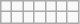<table class="wikitable">
<tr>
<td></td>
<td></td>
<td></td>
<td></td>
<td></td>
<td></td>
<td></td>
</tr>
<tr>
<td></td>
<td></td>
<td></td>
<td></td>
<td></td>
<td></td>
<td></td>
</tr>
</table>
